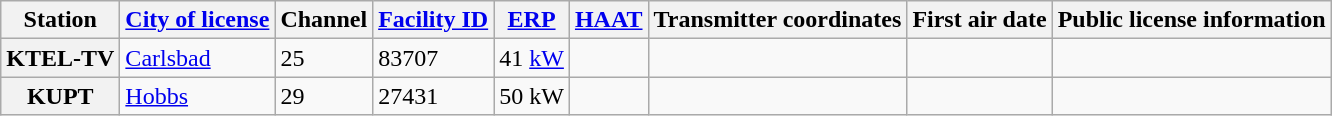<table class="sortable wikitable">
<tr>
<th scope = "col">Station</th>
<th scope = "col"><a href='#'>City of license</a></th>
<th scope = "col">Channel</th>
<th scope = "col"><a href='#'>Facility ID</a></th>
<th scope = "col"><a href='#'>ERP</a></th>
<th scope = "col"><a href='#'>HAAT</a></th>
<th scope = "col" class="unsortable">Transmitter coordinates</th>
<th scope = "col">First air date</th>
<th scope = "col" class="unsortable">Public license information</th>
</tr>
<tr>
<th scope = "row">KTEL-TV</th>
<td><a href='#'>Carlsbad</a></td>
<td>25</td>
<td>83707</td>
<td>41 <a href='#'>kW</a></td>
<td></td>
<td></td>
<td></td>
<td></td>
</tr>
<tr>
<th scope = "row">KUPT</th>
<td><a href='#'>Hobbs</a></td>
<td>29</td>
<td>27431</td>
<td>50 kW</td>
<td></td>
<td></td>
<td></td>
<td></td>
</tr>
</table>
